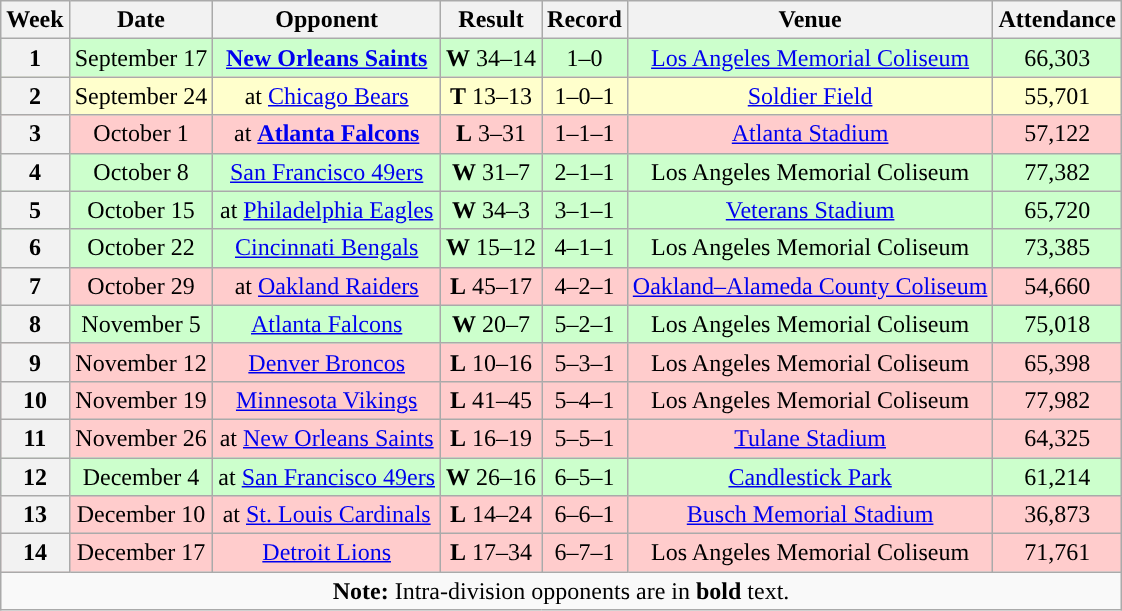<table class="wikitable" style="text-align:center">
<tr>
<th>Week</th>
<th>Date</th>
<th>Opponent</th>
<th>Result</th>
<th>Record</th>
<th>Venue</th>
<th>Attendance</th>
</tr>
<tr style="background:#cfc">
<th>1</th>
<td>September 17</td>
<td><strong><a href='#'>New Orleans Saints</a></strong></td>
<td><strong>W</strong> 34–14</td>
<td>1–0</td>
<td><a href='#'>Los Angeles Memorial Coliseum</a></td>
<td>66,303</td>
</tr>
<tr style="background:#ffc">
<th>2</th>
<td>September 24</td>
<td>at <a href='#'>Chicago Bears</a></td>
<td><strong>T</strong> 13–13</td>
<td>1–0–1</td>
<td><a href='#'>Soldier Field</a></td>
<td>55,701</td>
</tr>
<tr style="background:#fcc">
<th>3</th>
<td>October 1</td>
<td>at <strong><a href='#'>Atlanta Falcons</a></strong></td>
<td><strong>L</strong> 3–31</td>
<td>1–1–1</td>
<td><a href='#'>Atlanta Stadium</a></td>
<td>57,122</td>
</tr>
<tr style="background:#cfc">
<th>4</th>
<td>October 8</td>
<td><a href='#'>San Francisco 49ers</a></td>
<td><strong>W</strong> 31–7</td>
<td>2–1–1</td>
<td>Los Angeles Memorial Coliseum</td>
<td>77,382</td>
</tr>
<tr style="background:#cfc">
<th>5</th>
<td>October 15</td>
<td>at <a href='#'>Philadelphia Eagles</a></td>
<td><strong>W</strong> 34–3</td>
<td>3–1–1</td>
<td><a href='#'>Veterans Stadium</a></td>
<td>65,720</td>
</tr>
<tr style="background:#cfc">
<th>6</th>
<td>October 22</td>
<td><a href='#'>Cincinnati Bengals</a></td>
<td><strong>W</strong> 15–12</td>
<td>4–1–1</td>
<td>Los Angeles Memorial Coliseum</td>
<td>73,385</td>
</tr>
<tr style="background:#fcc">
<th>7</th>
<td>October 29</td>
<td>at <a href='#'>Oakland Raiders</a></td>
<td><strong>L</strong> 45–17</td>
<td>4–2–1</td>
<td><a href='#'>Oakland–Alameda County Coliseum</a></td>
<td>54,660</td>
</tr>
<tr style="background:#cfc">
<th>8</th>
<td>November 5</td>
<td><a href='#'>Atlanta Falcons</a></td>
<td><strong>W</strong> 20–7</td>
<td>5–2–1</td>
<td>Los Angeles Memorial Coliseum</td>
<td>75,018</td>
</tr>
<tr style="background:#fcc">
<th>9</th>
<td>November 12</td>
<td><a href='#'>Denver Broncos</a></td>
<td><strong>L</strong> 10–16</td>
<td>5–3–1</td>
<td>Los Angeles Memorial Coliseum</td>
<td>65,398</td>
</tr>
<tr style="background:#fcc">
<th>10</th>
<td>November 19</td>
<td><a href='#'>Minnesota Vikings</a></td>
<td><strong>L</strong> 41–45</td>
<td>5–4–1</td>
<td>Los Angeles Memorial Coliseum</td>
<td>77,982</td>
</tr>
<tr style="background:#fcc">
<th>11</th>
<td>November 26</td>
<td>at <a href='#'>New Orleans Saints</a></td>
<td><strong>L</strong> 16–19</td>
<td>5–5–1</td>
<td><a href='#'>Tulane Stadium</a></td>
<td>64,325</td>
</tr>
<tr style="background:#cfc">
<th>12</th>
<td>December 4</td>
<td>at <a href='#'>San Francisco 49ers</a></td>
<td><strong>W</strong> 26–16</td>
<td>6–5–1</td>
<td><a href='#'>Candlestick Park</a></td>
<td>61,214</td>
</tr>
<tr style="background:#fcc">
<th>13</th>
<td>December 10</td>
<td>at <a href='#'>St. Louis Cardinals</a></td>
<td><strong>L</strong> 14–24</td>
<td>6–6–1</td>
<td><a href='#'>Busch Memorial Stadium</a></td>
<td>36,873</td>
</tr>
<tr style="background:#fcc">
<th>14</th>
<td>December 17</td>
<td><a href='#'>Detroit Lions</a></td>
<td><strong>L</strong> 17–34</td>
<td>6–7–1</td>
<td>Los Angeles Memorial Coliseum</td>
<td>71,761</td>
</tr>
<tr>
<td colspan="8"><strong>Note:</strong> Intra-division opponents are in <strong>bold</strong> text.</td>
</tr>
</table>
